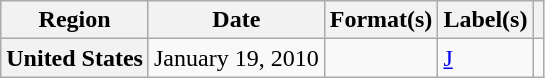<table class="wikitable plainrowheaders">
<tr>
<th scope="col">Region</th>
<th scope="col">Date</th>
<th scope="col">Format(s)</th>
<th scope="col">Label(s)</th>
<th scope="col"></th>
</tr>
<tr>
<th scope="row">United States</th>
<td>January 19, 2010</td>
<td></td>
<td><a href='#'>J</a></td>
<td></td>
</tr>
</table>
